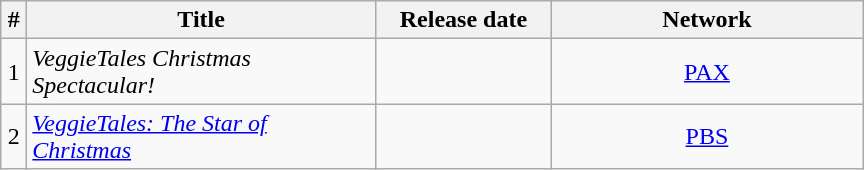<table class="wikitable sortable">
<tr>
<th width=10>#</th>
<th width=225>Title</th>
<th width=110>Release date</th>
<th width=200>Network</th>
</tr>
<tr>
<td align="center">1</td>
<td><em>VeggieTales Christmas Spectacular!</em></td>
<td align="right"></td>
<td align=center><a href='#'>PAX</a></td>
</tr>
<tr>
<td align="center">2</td>
<td><a href='#'><em>VeggieTales: The Star of Christmas</em></a></td>
<td align="right"></td>
<td align=center><a href='#'>PBS</a></td>
</tr>
</table>
